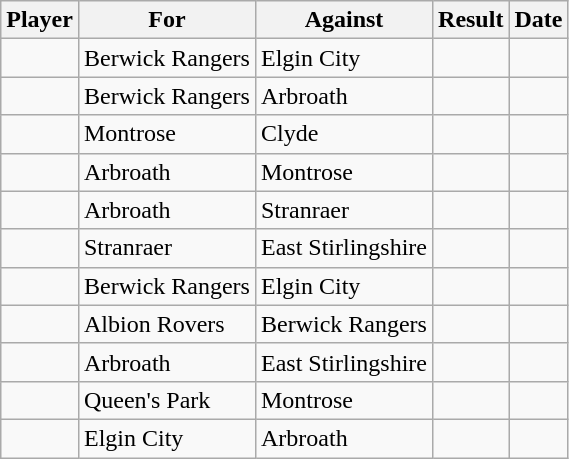<table class="wikitable sortable">
<tr>
<th>Player</th>
<th>For</th>
<th>Against</th>
<th align=center>Result</th>
<th>Date</th>
</tr>
<tr>
<td> </td>
<td>Berwick Rangers</td>
<td>Elgin City</td>
<td align="center"></td>
<td></td>
</tr>
<tr>
<td> </td>
<td>Berwick Rangers</td>
<td>Arbroath</td>
<td align="center"></td>
<td></td>
</tr>
<tr>
<td> </td>
<td>Montrose</td>
<td>Clyde</td>
<td align="center"></td>
<td></td>
</tr>
<tr>
<td> </td>
<td>Arbroath</td>
<td>Montrose</td>
<td align="center"></td>
<td></td>
</tr>
<tr>
<td> </td>
<td>Arbroath</td>
<td>Stranraer</td>
<td align="center"></td>
<td></td>
</tr>
<tr>
<td> </td>
<td>Stranraer</td>
<td>East Stirlingshire</td>
<td align="center"></td>
<td></td>
</tr>
<tr>
<td> </td>
<td>Berwick Rangers</td>
<td>Elgin City</td>
<td align="center"></td>
<td></td>
</tr>
<tr>
<td> </td>
<td>Albion Rovers</td>
<td>Berwick Rangers</td>
<td align="center"></td>
<td></td>
</tr>
<tr>
<td> </td>
<td>Arbroath</td>
<td>East Stirlingshire</td>
<td align="center"></td>
<td></td>
</tr>
<tr>
<td> </td>
<td>Queen's Park</td>
<td>Montrose</td>
<td align="center"></td>
<td></td>
</tr>
<tr>
<td> </td>
<td>Elgin City</td>
<td>Arbroath</td>
<td align="center"></td>
<td></td>
</tr>
</table>
